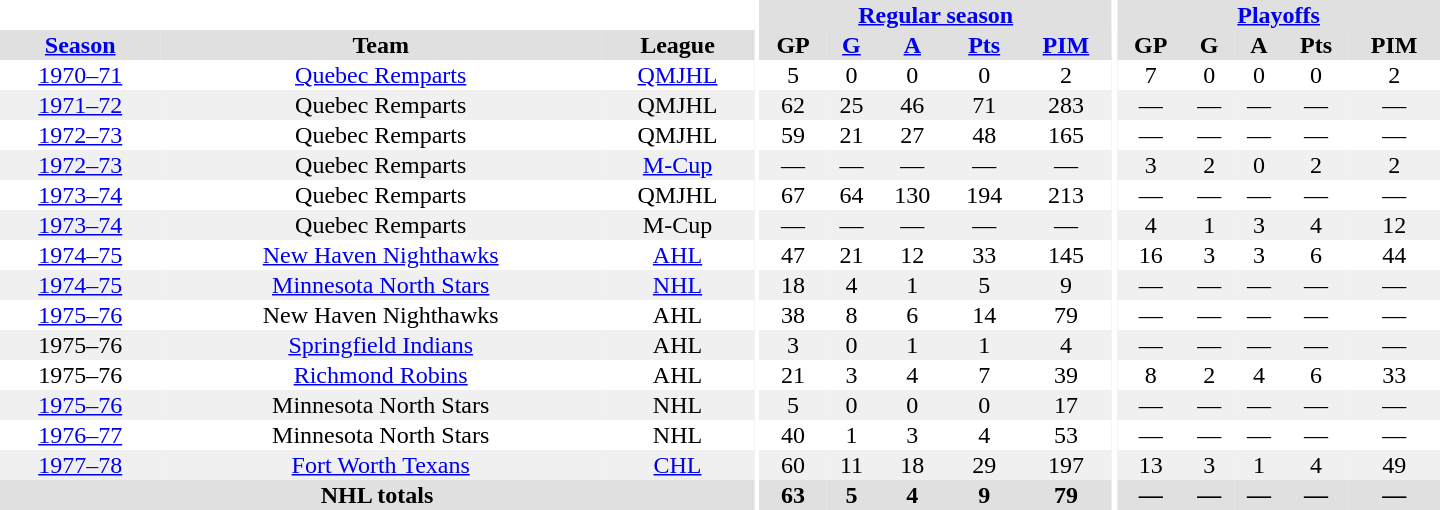<table border="0" cellpadding="1" cellspacing="0" style="text-align:center; width:60em">
<tr bgcolor="#e0e0e0">
<th colspan="3" bgcolor="#ffffff"></th>
<th rowspan="100" bgcolor="#ffffff"></th>
<th colspan="5"><a href='#'>Regular season</a></th>
<th rowspan="100" bgcolor="#ffffff"></th>
<th colspan="5"><a href='#'>Playoffs</a></th>
</tr>
<tr bgcolor="#e0e0e0">
<th><a href='#'>Season</a></th>
<th>Team</th>
<th>League</th>
<th>GP</th>
<th><a href='#'>G</a></th>
<th><a href='#'>A</a></th>
<th><a href='#'>Pts</a></th>
<th><a href='#'>PIM</a></th>
<th>GP</th>
<th>G</th>
<th>A</th>
<th>Pts</th>
<th>PIM</th>
</tr>
<tr>
<td><a href='#'>1970–71</a></td>
<td><a href='#'>Quebec Remparts</a></td>
<td><a href='#'>QMJHL</a></td>
<td>5</td>
<td>0</td>
<td>0</td>
<td>0</td>
<td>2</td>
<td>7</td>
<td>0</td>
<td>0</td>
<td>0</td>
<td>2</td>
</tr>
<tr bgcolor="#f0f0f0">
<td><a href='#'>1971–72</a></td>
<td>Quebec Remparts</td>
<td>QMJHL</td>
<td>62</td>
<td>25</td>
<td>46</td>
<td>71</td>
<td>283</td>
<td>—</td>
<td>—</td>
<td>—</td>
<td>—</td>
<td>—</td>
</tr>
<tr>
<td><a href='#'>1972–73</a></td>
<td>Quebec Remparts</td>
<td>QMJHL</td>
<td>59</td>
<td>21</td>
<td>27</td>
<td>48</td>
<td>165</td>
<td>—</td>
<td>—</td>
<td>—</td>
<td>—</td>
<td>—</td>
</tr>
<tr bgcolor="#f0f0f0">
<td><a href='#'>1972–73</a></td>
<td>Quebec Remparts</td>
<td><a href='#'>M-Cup</a></td>
<td>—</td>
<td>—</td>
<td>—</td>
<td>—</td>
<td>—</td>
<td>3</td>
<td>2</td>
<td>0</td>
<td>2</td>
<td>2</td>
</tr>
<tr>
<td><a href='#'>1973–74</a></td>
<td>Quebec Remparts</td>
<td>QMJHL</td>
<td>67</td>
<td>64</td>
<td>130</td>
<td>194</td>
<td>213</td>
<td>—</td>
<td>—</td>
<td>—</td>
<td>—</td>
<td>—</td>
</tr>
<tr bgcolor="#f0f0f0">
<td><a href='#'>1973–74</a></td>
<td>Quebec Remparts</td>
<td>M-Cup</td>
<td>—</td>
<td>—</td>
<td>—</td>
<td>—</td>
<td>—</td>
<td>4</td>
<td>1</td>
<td>3</td>
<td>4</td>
<td>12</td>
</tr>
<tr>
<td><a href='#'>1974–75</a></td>
<td><a href='#'>New Haven Nighthawks</a></td>
<td><a href='#'>AHL</a></td>
<td>47</td>
<td>21</td>
<td>12</td>
<td>33</td>
<td>145</td>
<td>16</td>
<td>3</td>
<td>3</td>
<td>6</td>
<td>44</td>
</tr>
<tr bgcolor="#f0f0f0">
<td><a href='#'>1974–75</a></td>
<td><a href='#'>Minnesota North Stars</a></td>
<td><a href='#'>NHL</a></td>
<td>18</td>
<td>4</td>
<td>1</td>
<td>5</td>
<td>9</td>
<td>—</td>
<td>—</td>
<td>—</td>
<td>—</td>
<td>—</td>
</tr>
<tr>
<td><a href='#'>1975–76</a></td>
<td>New Haven Nighthawks</td>
<td>AHL</td>
<td>38</td>
<td>8</td>
<td>6</td>
<td>14</td>
<td>79</td>
<td>—</td>
<td>—</td>
<td>—</td>
<td>—</td>
<td>—</td>
</tr>
<tr bgcolor="#f0f0f0">
<td>1975–76</td>
<td><a href='#'>Springfield Indians</a></td>
<td>AHL</td>
<td>3</td>
<td>0</td>
<td>1</td>
<td>1</td>
<td>4</td>
<td>—</td>
<td>—</td>
<td>—</td>
<td>—</td>
<td>—</td>
</tr>
<tr>
<td>1975–76</td>
<td><a href='#'>Richmond Robins</a></td>
<td>AHL</td>
<td>21</td>
<td>3</td>
<td>4</td>
<td>7</td>
<td>39</td>
<td>8</td>
<td>2</td>
<td>4</td>
<td>6</td>
<td>33</td>
</tr>
<tr bgcolor="#f0f0f0">
<td><a href='#'>1975–76</a></td>
<td>Minnesota North Stars</td>
<td>NHL</td>
<td>5</td>
<td>0</td>
<td>0</td>
<td>0</td>
<td>17</td>
<td>—</td>
<td>—</td>
<td>—</td>
<td>—</td>
<td>—</td>
</tr>
<tr>
<td><a href='#'>1976–77</a></td>
<td>Minnesota North Stars</td>
<td>NHL</td>
<td>40</td>
<td>1</td>
<td>3</td>
<td>4</td>
<td>53</td>
<td>—</td>
<td>—</td>
<td>—</td>
<td>—</td>
<td>—</td>
</tr>
<tr bgcolor="#f0f0f0">
<td><a href='#'>1977–78</a></td>
<td><a href='#'>Fort Worth Texans</a></td>
<td><a href='#'>CHL</a></td>
<td>60</td>
<td>11</td>
<td>18</td>
<td>29</td>
<td>197</td>
<td>13</td>
<td>3</td>
<td>1</td>
<td>4</td>
<td>49</td>
</tr>
<tr bgcolor="#e0e0e0">
<th colspan="3">NHL totals</th>
<th>63</th>
<th>5</th>
<th>4</th>
<th>9</th>
<th>79</th>
<th>—</th>
<th>—</th>
<th>—</th>
<th>—</th>
<th>—</th>
</tr>
</table>
